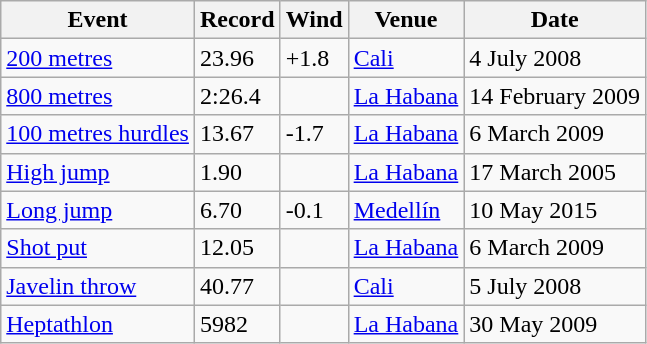<table class="wikitable">
<tr>
<th>Event</th>
<th>Record</th>
<th>Wind</th>
<th>Venue</th>
<th>Date</th>
</tr>
<tr>
<td><a href='#'>200 metres</a></td>
<td>23.96</td>
<td>+1.8</td>
<td><a href='#'>Cali</a></td>
<td>4 July 2008</td>
</tr>
<tr>
<td><a href='#'>800 metres</a></td>
<td>2:26.4</td>
<td></td>
<td><a href='#'>La Habana</a></td>
<td>14 February 2009</td>
</tr>
<tr>
<td><a href='#'>100 metres hurdles</a></td>
<td>13.67</td>
<td>-1.7</td>
<td><a href='#'>La Habana</a></td>
<td>6 March 2009</td>
</tr>
<tr>
<td><a href='#'>High jump</a></td>
<td>1.90</td>
<td></td>
<td><a href='#'>La Habana</a></td>
<td>17 March 2005</td>
</tr>
<tr>
<td><a href='#'>Long jump</a></td>
<td>6.70</td>
<td>-0.1</td>
<td><a href='#'>Medellín</a></td>
<td>10 May 2015</td>
</tr>
<tr>
<td><a href='#'>Shot put</a></td>
<td>12.05</td>
<td></td>
<td><a href='#'>La Habana</a></td>
<td>6 March 2009</td>
</tr>
<tr>
<td><a href='#'>Javelin throw</a></td>
<td>40.77</td>
<td></td>
<td><a href='#'>Cali</a></td>
<td>5 July 2008</td>
</tr>
<tr>
<td><a href='#'>Heptathlon</a></td>
<td>5982</td>
<td></td>
<td><a href='#'>La Habana</a></td>
<td>30 May 2009</td>
</tr>
</table>
